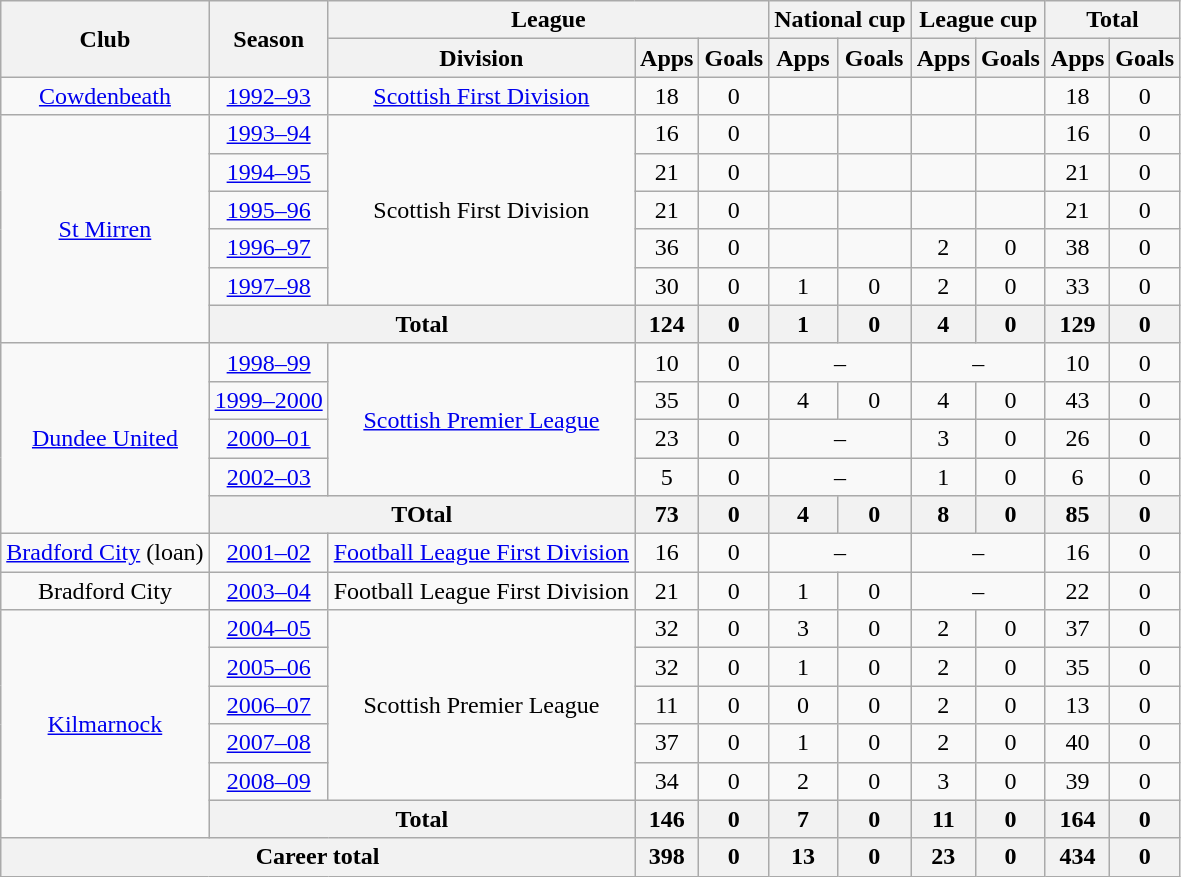<table class="wikitable" style="text-align:center">
<tr>
<th rowspan="2">Club</th>
<th rowspan="2">Season</th>
<th colspan="3">League</th>
<th colspan="2">National cup</th>
<th colspan="2">League cup</th>
<th colspan="2">Total</th>
</tr>
<tr>
<th>Division</th>
<th>Apps</th>
<th>Goals</th>
<th>Apps</th>
<th>Goals</th>
<th>Apps</th>
<th>Goals</th>
<th>Apps</th>
<th>Goals</th>
</tr>
<tr>
<td><a href='#'>Cowdenbeath</a></td>
<td><a href='#'>1992–93</a></td>
<td><a href='#'>Scottish First Division</a></td>
<td>18</td>
<td>0</td>
<td></td>
<td></td>
<td></td>
<td></td>
<td>18</td>
<td>0</td>
</tr>
<tr>
<td rowspan="6"><a href='#'>St Mirren</a></td>
<td><a href='#'>1993–94</a></td>
<td rowspan="5">Scottish First Division</td>
<td>16</td>
<td>0</td>
<td></td>
<td></td>
<td></td>
<td></td>
<td>16</td>
<td>0</td>
</tr>
<tr>
<td><a href='#'>1994–95</a></td>
<td>21</td>
<td>0</td>
<td></td>
<td></td>
<td></td>
<td></td>
<td>21</td>
<td>0</td>
</tr>
<tr>
<td><a href='#'>1995–96</a></td>
<td>21</td>
<td>0</td>
<td></td>
<td></td>
<td></td>
<td></td>
<td>21</td>
<td>0</td>
</tr>
<tr>
<td><a href='#'>1996–97</a></td>
<td>36</td>
<td>0</td>
<td></td>
<td></td>
<td>2</td>
<td>0</td>
<td>38</td>
<td>0</td>
</tr>
<tr>
<td><a href='#'>1997–98</a></td>
<td>30</td>
<td>0</td>
<td>1</td>
<td>0</td>
<td>2</td>
<td>0</td>
<td>33</td>
<td>0</td>
</tr>
<tr>
<th colspan="2">Total</th>
<th>124</th>
<th>0</th>
<th>1</th>
<th>0</th>
<th>4</th>
<th>0</th>
<th>129</th>
<th>0</th>
</tr>
<tr>
<td rowspan="5"><a href='#'>Dundee United</a></td>
<td><a href='#'>1998–99</a></td>
<td rowspan="4"><a href='#'>Scottish Premier League</a></td>
<td>10</td>
<td>0</td>
<td colspan="2">–</td>
<td colspan="2">–</td>
<td>10</td>
<td>0</td>
</tr>
<tr>
<td><a href='#'>1999–2000</a></td>
<td>35</td>
<td>0</td>
<td>4</td>
<td>0</td>
<td>4</td>
<td>0</td>
<td>43</td>
<td>0</td>
</tr>
<tr>
<td><a href='#'>2000–01</a></td>
<td>23</td>
<td>0</td>
<td colspan="2">–</td>
<td>3</td>
<td>0</td>
<td>26</td>
<td>0</td>
</tr>
<tr>
<td><a href='#'>2002–03</a></td>
<td>5</td>
<td>0</td>
<td colspan="2">–</td>
<td>1</td>
<td>0</td>
<td>6</td>
<td>0</td>
</tr>
<tr>
<th colspan="2">TOtal</th>
<th>73</th>
<th>0</th>
<th>4</th>
<th>0</th>
<th>8</th>
<th>0</th>
<th>85</th>
<th>0</th>
</tr>
<tr>
<td><a href='#'>Bradford City</a> (loan)</td>
<td><a href='#'>2001–02</a></td>
<td><a href='#'>Football League First Division</a></td>
<td>16</td>
<td>0</td>
<td colspan="2">–</td>
<td colspan="2">–</td>
<td>16</td>
<td>0</td>
</tr>
<tr>
<td>Bradford City</td>
<td><a href='#'>2003–04</a></td>
<td>Football League First Division</td>
<td>21</td>
<td>0</td>
<td>1</td>
<td>0</td>
<td colspan="2">–</td>
<td>22</td>
<td>0</td>
</tr>
<tr>
<td rowspan="6"><a href='#'>Kilmarnock</a></td>
<td><a href='#'>2004–05</a></td>
<td rowspan="5">Scottish Premier League</td>
<td>32</td>
<td>0</td>
<td>3</td>
<td>0</td>
<td>2</td>
<td>0</td>
<td>37</td>
<td>0</td>
</tr>
<tr>
<td><a href='#'>2005–06</a></td>
<td>32</td>
<td>0</td>
<td>1</td>
<td>0</td>
<td>2</td>
<td>0</td>
<td>35</td>
<td>0</td>
</tr>
<tr>
<td><a href='#'>2006–07</a></td>
<td>11</td>
<td>0</td>
<td>0</td>
<td>0</td>
<td>2</td>
<td>0</td>
<td>13</td>
<td>0</td>
</tr>
<tr>
<td><a href='#'>2007–08</a></td>
<td>37</td>
<td>0</td>
<td>1</td>
<td>0</td>
<td>2</td>
<td>0</td>
<td>40</td>
<td>0</td>
</tr>
<tr>
<td><a href='#'>2008–09</a></td>
<td>34</td>
<td>0</td>
<td>2</td>
<td>0</td>
<td>3</td>
<td>0</td>
<td>39</td>
<td>0</td>
</tr>
<tr>
<th colspan="2">Total</th>
<th>146</th>
<th>0</th>
<th>7</th>
<th>0</th>
<th>11</th>
<th>0</th>
<th>164</th>
<th>0</th>
</tr>
<tr>
<th colspan="3">Career total</th>
<th>398</th>
<th>0</th>
<th>13</th>
<th>0</th>
<th>23</th>
<th>0</th>
<th>434</th>
<th>0</th>
</tr>
</table>
